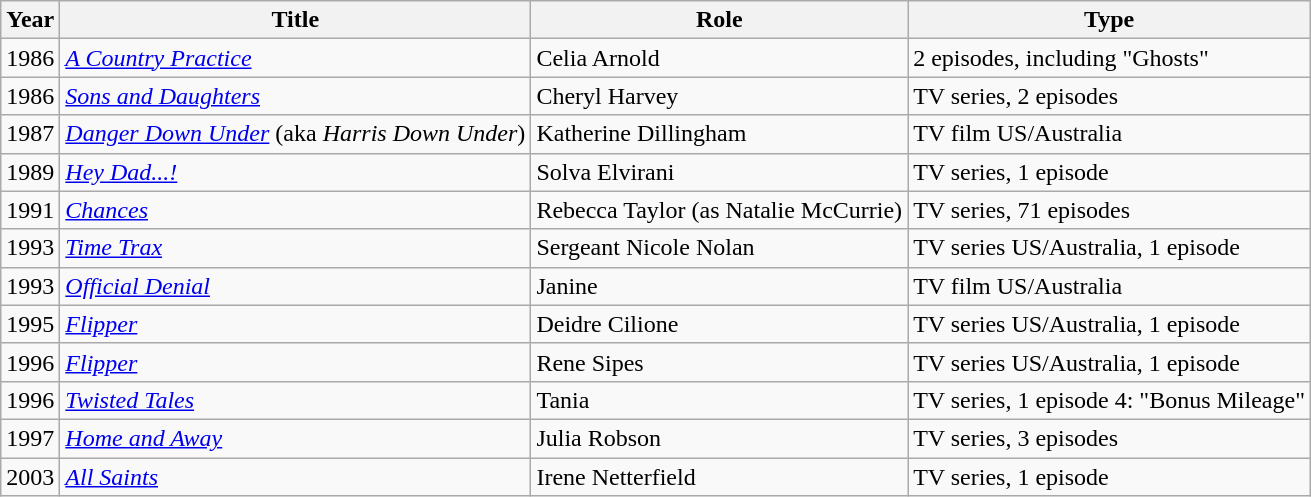<table class="wikitable">
<tr>
<th>Year</th>
<th>Title</th>
<th>Role</th>
<th>Type</th>
</tr>
<tr>
<td>1986</td>
<td><em><a href='#'>A Country Practice</a></em></td>
<td>Celia Arnold</td>
<td>2 episodes, including "Ghosts"</td>
</tr>
<tr>
<td>1986</td>
<td><em><a href='#'>Sons and Daughters</a></em></td>
<td>Cheryl Harvey</td>
<td>TV series, 2 episodes</td>
</tr>
<tr>
<td>1987</td>
<td><em><a href='#'>Danger Down Under</a></em> (aka <em>Harris Down Under</em>)</td>
<td>Katherine Dillingham</td>
<td>TV film US/Australia</td>
</tr>
<tr>
<td>1989</td>
<td><em><a href='#'>Hey Dad...!</a></em></td>
<td>Solva Elvirani</td>
<td>TV series, 1 episode</td>
</tr>
<tr>
<td>1991</td>
<td><em><a href='#'>Chances</a></em></td>
<td>Rebecca Taylor (as Natalie McCurrie)</td>
<td>TV series, 71 episodes</td>
</tr>
<tr>
<td>1993</td>
<td><em><a href='#'>Time Trax</a></em></td>
<td>Sergeant Nicole Nolan</td>
<td>TV series US/Australia, 1 episode</td>
</tr>
<tr>
<td>1993</td>
<td><em><a href='#'>Official Denial</a></em></td>
<td>Janine</td>
<td>TV film US/Australia</td>
</tr>
<tr>
<td>1995</td>
<td><em><a href='#'>Flipper</a></em></td>
<td>Deidre Cilione</td>
<td>TV series US/Australia, 1 episode</td>
</tr>
<tr>
<td>1996</td>
<td><em><a href='#'>Flipper</a></em></td>
<td>Rene Sipes</td>
<td>TV series US/Australia, 1 episode</td>
</tr>
<tr>
<td>1996</td>
<td><em><a href='#'>Twisted Tales</a></em></td>
<td>Tania</td>
<td>TV series, 1 episode 4: "Bonus Mileage"</td>
</tr>
<tr>
<td>1997</td>
<td><em><a href='#'>Home and Away</a></em></td>
<td>Julia Robson</td>
<td>TV series, 3 episodes</td>
</tr>
<tr>
<td>2003</td>
<td><em><a href='#'>All Saints</a></em></td>
<td>Irene Netterfield</td>
<td>TV series, 1 episode</td>
</tr>
</table>
